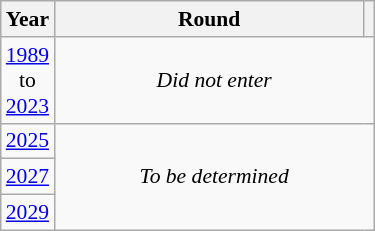<table class="wikitable" style="text-align: center; font-size:90%">
<tr>
<th>Year</th>
<th style="width:200px">Round</th>
<th></th>
</tr>
<tr>
<td><a href='#'>1989</a><br>to<br><a href='#'>2023</a></td>
<td colspan="2"><em>Did not enter</em></td>
</tr>
<tr>
<td><a href='#'>2025</a></td>
<td colspan="2" rowspan="3"><em>To be determined</em></td>
</tr>
<tr>
<td><a href='#'>2027</a></td>
</tr>
<tr>
<td><a href='#'>2029</a></td>
</tr>
</table>
